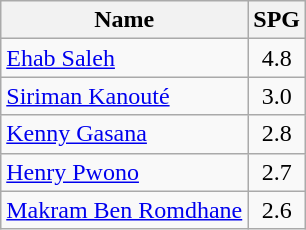<table class="wikitable">
<tr>
<th>Name</th>
<th>SPG</th>
</tr>
<tr>
<td> <a href='#'>Ehab Saleh</a></td>
<td align=center>4.8</td>
</tr>
<tr>
<td> <a href='#'>Siriman Kanouté</a></td>
<td align=center>3.0</td>
</tr>
<tr>
<td> <a href='#'>Kenny Gasana</a></td>
<td align=center>2.8</td>
</tr>
<tr>
<td> <a href='#'>Henry Pwono</a></td>
<td align=center>2.7</td>
</tr>
<tr>
<td> <a href='#'>Makram Ben Romdhane</a></td>
<td align=center>2.6</td>
</tr>
</table>
